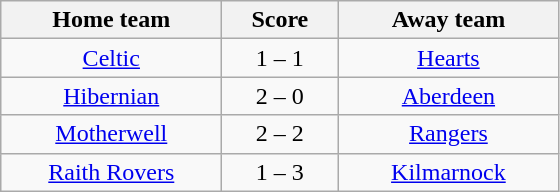<table class="wikitable" style="text-align: center">
<tr>
<th width=140>Home team</th>
<th width=70>Score</th>
<th width=140>Away team</th>
</tr>
<tr>
<td><a href='#'>Celtic</a></td>
<td>1 – 1</td>
<td><a href='#'>Hearts</a></td>
</tr>
<tr>
<td><a href='#'>Hibernian</a></td>
<td>2 – 0</td>
<td><a href='#'>Aberdeen</a></td>
</tr>
<tr>
<td><a href='#'>Motherwell</a></td>
<td>2 – 2</td>
<td><a href='#'>Rangers</a></td>
</tr>
<tr>
<td><a href='#'>Raith Rovers</a></td>
<td>1 – 3</td>
<td><a href='#'>Kilmarnock</a></td>
</tr>
</table>
